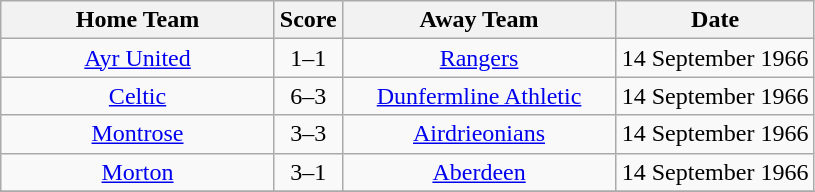<table class="wikitable" style="text-align:center;">
<tr>
<th width=175>Home Team</th>
<th width=20>Score</th>
<th width=175>Away Team</th>
<th width= 125>Date</th>
</tr>
<tr>
<td><a href='#'>Ayr United</a></td>
<td>1–1</td>
<td><a href='#'>Rangers</a></td>
<td>14 September 1966</td>
</tr>
<tr>
<td><a href='#'>Celtic</a></td>
<td>6–3</td>
<td><a href='#'>Dunfermline Athletic</a></td>
<td>14 September 1966</td>
</tr>
<tr>
<td><a href='#'>Montrose</a></td>
<td>3–3</td>
<td><a href='#'>Airdrieonians</a></td>
<td>14 September 1966</td>
</tr>
<tr>
<td><a href='#'>Morton</a></td>
<td>3–1</td>
<td><a href='#'>Aberdeen</a></td>
<td>14 September 1966</td>
</tr>
<tr>
</tr>
</table>
